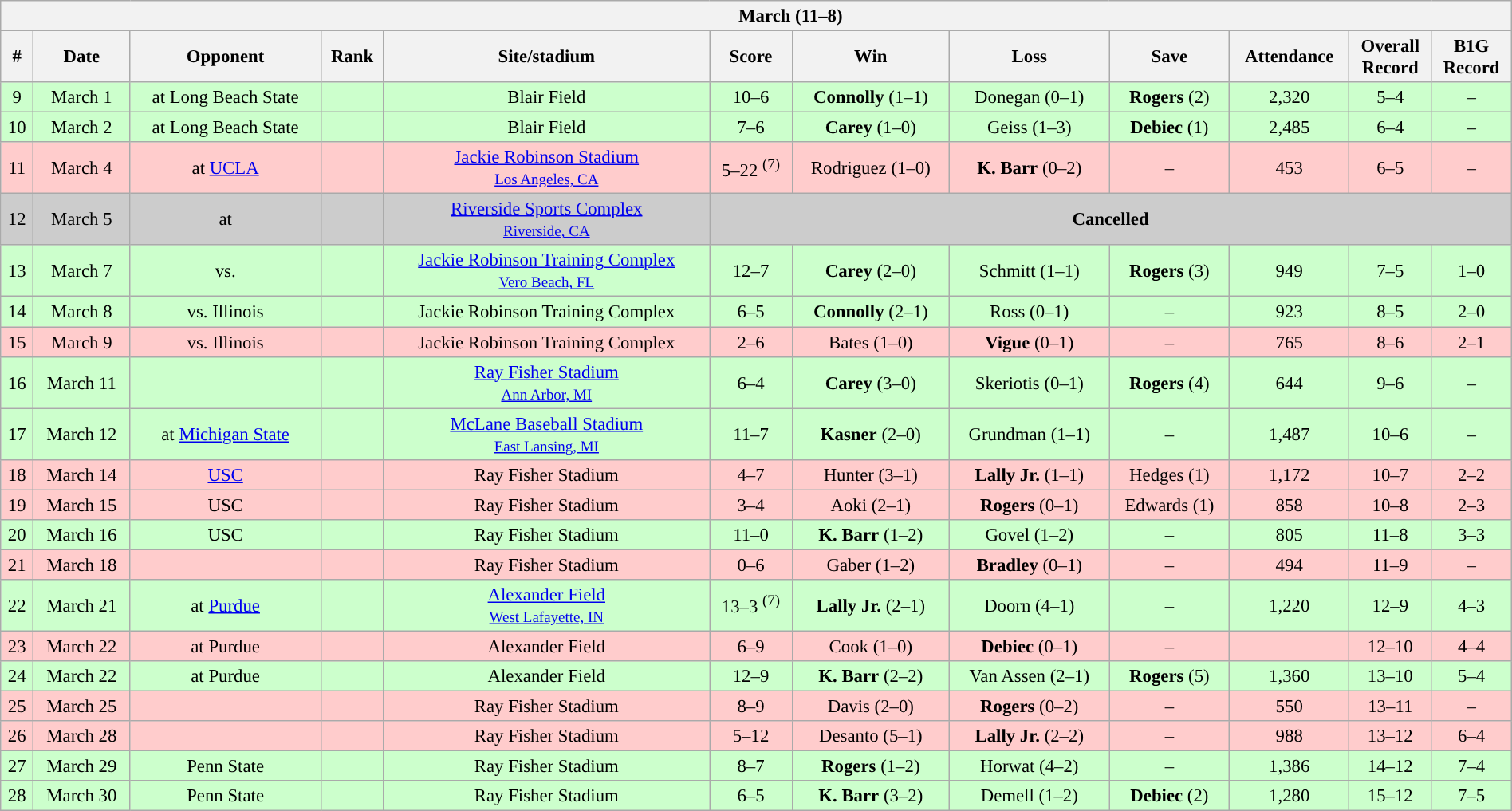<table class="wikitable collapsible collapsed" style="margin:auto; width:100%; text-align:center; font-size:95%">
<tr>
<th colspan=12 style="padding-left:4em;">March (11–8)</th>
</tr>
<tr>
<th>#</th>
<th>Date</th>
<th>Opponent</th>
<th>Rank</th>
<th>Site/stadium</th>
<th>Score</th>
<th>Win</th>
<th>Loss</th>
<th>Save</th>
<th>Attendance</th>
<th>Overall<br>Record</th>
<th>B1G<br>Record</th>
</tr>
<tr align="center" bgcolor="ccffcc">
<td>9</td>
<td>March 1</td>
<td>at Long Beach State</td>
<td></td>
<td>Blair Field</td>
<td>10–6</td>
<td><strong>Connolly</strong> (1–1)</td>
<td>Donegan (0–1)</td>
<td><strong>Rogers</strong> (2)</td>
<td>2,320</td>
<td>5–4</td>
<td>–</td>
</tr>
<tr align="center" bgcolor="ccffcc">
<td>10</td>
<td>March 2</td>
<td>at Long Beach State</td>
<td></td>
<td>Blair Field</td>
<td>7–6</td>
<td><strong>Carey</strong> (1–0)</td>
<td>Geiss (1–3)</td>
<td><strong>Debiec</strong> (1)</td>
<td>2,485</td>
<td>6–4</td>
<td>–</td>
</tr>
<tr align="center" bgcolor="ffcccc">
<td>11</td>
<td>March 4</td>
<td>at <a href='#'>UCLA</a></td>
<td></td>
<td><a href='#'>Jackie Robinson Stadium</a><br><small><a href='#'>Los Angeles, CA</a></small></td>
<td>5–22 <sup>(7)</sup></td>
<td>Rodriguez (1–0)</td>
<td><strong>K. Barr</strong> (0–2)</td>
<td>–</td>
<td>453</td>
<td>6–5</td>
<td>–</td>
</tr>
<tr align="center" bgcolor="cccccc">
<td>12</td>
<td>March 5</td>
<td>at </td>
<td></td>
<td><a href='#'>Riverside Sports Complex</a><br><small><a href='#'>Riverside, CA</a></small></td>
<td colspan="7"><strong>Cancelled</strong></td>
</tr>
<tr align="center" bgcolor="ccffcc">
<td>13</td>
<td>March 7</td>
<td>vs. </td>
<td></td>
<td><a href='#'>Jackie Robinson Training Complex</a><br><small><a href='#'>Vero Beach, FL</a></small></td>
<td>12–7</td>
<td><strong>Carey</strong> (2–0)</td>
<td>Schmitt (1–1)</td>
<td><strong>Rogers</strong> (3)</td>
<td>949</td>
<td>7–5</td>
<td>1–0</td>
</tr>
<tr align="center" bgcolor="ccffcc">
<td>14</td>
<td>March 8</td>
<td>vs. Illinois</td>
<td></td>
<td>Jackie Robinson Training Complex</td>
<td>6–5</td>
<td><strong>Connolly</strong> (2–1)</td>
<td>Ross (0–1)</td>
<td>–</td>
<td>923</td>
<td>8–5</td>
<td>2–0</td>
</tr>
<tr align="center" bgcolor="ffcccc">
<td>15</td>
<td>March 9</td>
<td>vs. Illinois</td>
<td></td>
<td>Jackie Robinson Training Complex</td>
<td>2–6</td>
<td>Bates (1–0)</td>
<td><strong>Vigue</strong> (0–1)</td>
<td>–</td>
<td>765</td>
<td>8–6</td>
<td>2–1</td>
</tr>
<tr align="center" bgcolor="ccffcc">
<td>16</td>
<td>March 11</td>
<td></td>
<td></td>
<td><a href='#'>Ray Fisher Stadium</a><br><small><a href='#'>Ann Arbor, MI</a></small></td>
<td>6–4</td>
<td><strong>Carey</strong> (3–0)</td>
<td>Skeriotis (0–1)</td>
<td><strong>Rogers</strong> (4)</td>
<td>644</td>
<td>9–6</td>
<td>–</td>
</tr>
<tr align="center" bgcolor="ccffcc">
<td>17</td>
<td>March 12</td>
<td>at <a href='#'>Michigan State</a></td>
<td></td>
<td><a href='#'>McLane Baseball Stadium</a><br><small><a href='#'>East Lansing, MI</a></small></td>
<td>11–7</td>
<td><strong>Kasner</strong> (2–0)</td>
<td>Grundman (1–1)</td>
<td>–</td>
<td>1,487</td>
<td>10–6</td>
<td>–</td>
</tr>
<tr align="center" bgcolor="ffcccc">
<td>18</td>
<td>March 14</td>
<td><a href='#'>USC</a></td>
<td></td>
<td>Ray Fisher Stadium</td>
<td>4–7</td>
<td>Hunter (3–1)</td>
<td><strong>Lally Jr.</strong> (1–1)</td>
<td>Hedges (1)</td>
<td>1,172</td>
<td>10–7</td>
<td>2–2</td>
</tr>
<tr align="center" bgcolor="ffcccc">
<td>19</td>
<td>March 15</td>
<td>USC</td>
<td></td>
<td>Ray Fisher Stadium</td>
<td>3–4</td>
<td>Aoki (2–1)</td>
<td><strong>Rogers</strong> (0–1)</td>
<td>Edwards (1)</td>
<td>858</td>
<td>10–8</td>
<td>2–3</td>
</tr>
<tr align="center" bgcolor="ccffcc">
<td>20</td>
<td>March 16</td>
<td>USC</td>
<td></td>
<td>Ray Fisher Stadium</td>
<td>11–0</td>
<td><strong>K. Barr</strong> (1–2)</td>
<td>Govel (1–2)</td>
<td>–</td>
<td>805</td>
<td>11–8</td>
<td>3–3</td>
</tr>
<tr align="center" bgcolor="ffcccc">
<td>21</td>
<td>March 18</td>
<td></td>
<td></td>
<td>Ray Fisher Stadium</td>
<td>0–6</td>
<td>Gaber (1–2)</td>
<td><strong>Bradley</strong> (0–1)</td>
<td>–</td>
<td>494</td>
<td>11–9</td>
<td>–</td>
</tr>
<tr align="center" bgcolor="ccffcc">
<td>22</td>
<td>March 21</td>
<td>at <a href='#'>Purdue</a></td>
<td></td>
<td><a href='#'>Alexander Field</a><br><small><a href='#'>West Lafayette, IN</a></small></td>
<td>13–3 <sup>(7)</sup></td>
<td><strong>Lally Jr.</strong> (2–1)</td>
<td>Doorn (4–1)</td>
<td>–</td>
<td>1,220</td>
<td>12–9</td>
<td>4–3</td>
</tr>
<tr align="center" bgcolor="ffcccc">
<td>23</td>
<td>March 22</td>
<td>at Purdue</td>
<td></td>
<td>Alexander Field</td>
<td>6–9</td>
<td>Cook (1–0)</td>
<td><strong>Debiec</strong> (0–1)</td>
<td>–</td>
<td></td>
<td>12–10</td>
<td>4–4</td>
</tr>
<tr align="center" bgcolor="ccffcc">
<td>24</td>
<td>March 22</td>
<td>at Purdue</td>
<td></td>
<td>Alexander Field</td>
<td>12–9</td>
<td><strong>K. Barr</strong> (2–2)</td>
<td>Van Assen (2–1)</td>
<td><strong>Rogers</strong> (5)</td>
<td>1,360</td>
<td>13–10</td>
<td>5–4</td>
</tr>
<tr align="center" bgcolor="ffcccc">
<td>25</td>
<td>March 25</td>
<td></td>
<td></td>
<td>Ray Fisher Stadium</td>
<td>8–9</td>
<td>Davis (2–0)</td>
<td><strong>Rogers</strong> (0–2)</td>
<td>–</td>
<td>550</td>
<td>13–11</td>
<td>–</td>
</tr>
<tr align="center" bgcolor="ffcccc">
<td>26</td>
<td>March 28</td>
<td></td>
<td></td>
<td>Ray Fisher Stadium</td>
<td>5–12</td>
<td>Desanto (5–1)</td>
<td><strong>Lally Jr.</strong> (2–2)</td>
<td>–</td>
<td>988</td>
<td>13–12</td>
<td>6–4</td>
</tr>
<tr align="center" bgcolor="ccffcc">
<td>27</td>
<td>March 29</td>
<td>Penn State</td>
<td></td>
<td>Ray Fisher Stadium</td>
<td>8–7</td>
<td><strong>Rogers</strong> (1–2)</td>
<td>Horwat (4–2)</td>
<td>–</td>
<td>1,386</td>
<td>14–12</td>
<td>7–4</td>
</tr>
<tr align="center" bgcolor="ccffcc">
<td>28</td>
<td>March 30</td>
<td>Penn State</td>
<td></td>
<td>Ray Fisher Stadium</td>
<td>6–5</td>
<td><strong>K. Barr</strong> (3–2)</td>
<td>Demell (1–2)</td>
<td><strong>Debiec</strong> (2)</td>
<td>1,280</td>
<td>15–12</td>
<td>7–5</td>
</tr>
</table>
